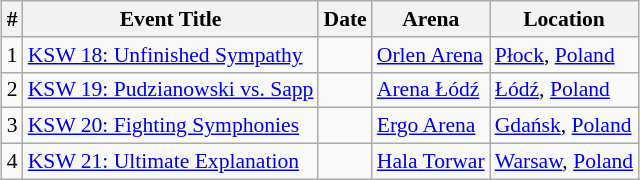<table class="sortable wikitable succession-box" style="margin:1.0em auto; font-size:90%;">
<tr>
<th scope="col">#</th>
<th scope="col">Event Title</th>
<th scope="col">Date</th>
<th scope="col">Arena</th>
<th scope="col">Location</th>
</tr>
<tr>
<td align=center>1</td>
<td><a href='#'>KSW 18: Unfinished Sympathy</a></td>
<td></td>
<td><a href='#'>Orlen Arena</a></td>
<td> <a href='#'>Płock</a>, <a href='#'>Poland</a></td>
</tr>
<tr>
<td align=center>2</td>
<td><a href='#'>KSW 19: Pudzianowski vs. Sapp</a></td>
<td></td>
<td><a href='#'>Arena Łódź</a></td>
<td> <a href='#'>Łódź</a>, <a href='#'>Poland</a></td>
</tr>
<tr>
<td align=center>3</td>
<td><a href='#'>KSW 20: Fighting Symphonies</a></td>
<td></td>
<td><a href='#'>Ergo Arena</a></td>
<td> <a href='#'>Gdańsk</a>, <a href='#'>Poland</a></td>
</tr>
<tr>
<td align=center>4</td>
<td><a href='#'>KSW 21: Ultimate Explanation</a></td>
<td></td>
<td><a href='#'>Hala Torwar</a></td>
<td> <a href='#'>Warsaw</a>, <a href='#'>Poland</a></td>
</tr>
</table>
